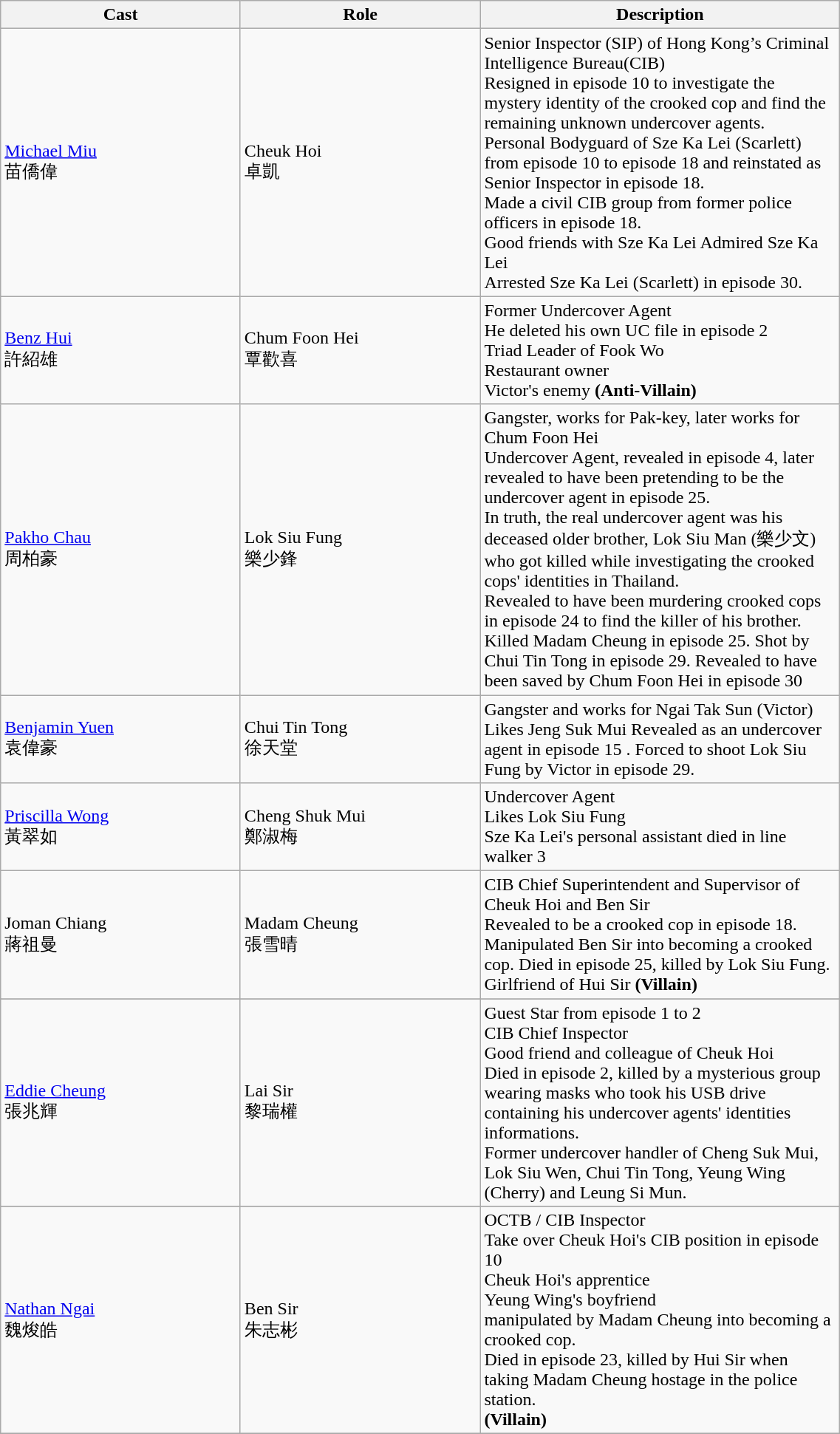<table class="wikitable" width="60%">
<tr>
<th style="width:10%">Cast</th>
<th style="width:10%">Role</th>
<th style="width:15%">Description</th>
</tr>
<tr>
<td><a href='#'>Michael Miu</a> <br>苗僑偉</td>
<td>Cheuk Hoi<br> 卓凱</td>
<td>Senior Inspector (SIP) of Hong Kong’s Criminal Intelligence Bureau(CIB)<br>Resigned in episode 10 to investigate the mystery identity of the crooked cop and find the remaining unknown undercover agents.<br>Personal Bodyguard of Sze Ka Lei (Scarlett) from episode 10 to episode 18 
and reinstated as Senior Inspector in episode 18.<br>Made a civil CIB group from former police officers in episode 18.<br>Good friends with Sze Ka Lei 
Admired Sze Ka Lei<br>Arrested Sze Ka Lei (Scarlett) in episode 30.</td>
</tr>
<tr>
<td><a href='#'>Benz Hui</a><br>許紹雄</td>
<td>Chum Foon Hei<br> 覃歡喜</td>
<td>Former Undercover Agent<br>He deleted his own UC file in episode 2<br>Triad Leader of Fook Wo<br>Restaurant owner<br>Victor's enemy 
<strong>(Anti-Villain)</strong></td>
</tr>
<tr>
<td><a href='#'>Pakho Chau</a><br> 周柏豪</td>
<td>Lok Siu Fung<br>樂少鋒</td>
<td>Gangster, works for Pak-key, later works for Chum Foon Hei<br>Undercover Agent, revealed in episode 4, later revealed to have been pretending to be the undercover agent in episode 25.<br>In truth, the real undercover agent was his deceased older brother, Lok Siu Man (樂少文) who got killed while investigating the crooked cops' identities in Thailand.<br>Revealed to have been murdering crooked cops in episode 24 to find the killer of his brother.
Killed Madam Cheung in episode 25.
Shot by Chui Tin Tong in episode 29. 
Revealed to have been saved by Chum Foon Hei in episode 30</td>
</tr>
<tr>
<td><a href='#'>Benjamin Yuen</a><br> 袁偉豪</td>
<td>Chui Tin Tong<br>徐天堂</td>
<td>Gangster and works for Ngai Tak Sun (Victor)<br>Likes Jeng Suk Mui 
Revealed as an undercover agent in episode 15 .
Forced to shoot Lok Siu Fung by Victor in episode 29.</td>
</tr>
<tr>
<td><a href='#'>Priscilla Wong</a><br>黃翠如</td>
<td>Cheng Shuk Mui<br> 鄭淑梅</td>
<td>Undercover Agent<br>Likes Lok Siu Fung 
<br>Sze Ka Lei's personal assistant  died in line walker 3</td>
</tr>
<tr>
<td>Joman Chiang<br> 蔣祖曼</td>
<td>Madam Cheung<br>張雪晴</td>
<td>CIB Chief Superintendent  and Supervisor of Cheuk Hoi and Ben Sir<br>Revealed to be a crooked cop in episode 18.
Manipulated Ben Sir into becoming a crooked cop. 
Died in episode 25, killed by Lok Siu Fung.
Girlfriend of Hui Sir 
<strong>(Villain)</strong></td>
</tr>
<tr>
</tr>
<tr>
<td><a href='#'>Eddie Cheung</a><br> 張兆輝</td>
<td>Lai Sir <br>黎瑞權</td>
<td>Guest Star from episode 1 to 2 <br>CIB Chief Inspector <br>Good friend and colleague of Cheuk Hoi <br>Died in episode 2, killed by a mysterious group wearing masks who took his USB drive containing his undercover agents' identities informations. <br>Former undercover handler of Cheng Suk Mui, Lok Siu Wen, Chui Tin Tong, Yeung Wing (Cherry) and Leung Si Mun.</td>
</tr>
<tr>
</tr>
<tr>
<td><a href='#'>Nathan Ngai</a><br> 魏焌皓</td>
<td>Ben Sir <br>朱志彬</td>
<td>OCTB / CIB Inspector <br>Take over Cheuk Hoi's CIB position in episode 10 <br>Cheuk Hoi's apprentice <br>Yeung Wing's boyfriend <br> manipulated by Madam Cheung into becoming a crooked cop. <br> Died in episode 23, killed by Hui Sir when taking Madam Cheung hostage in the police station.<br><strong>(Villain)</strong></td>
</tr>
<tr>
</tr>
</table>
